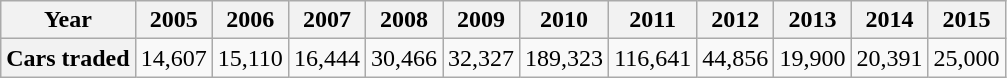<table class="wikitable" style="text-align:right">
<tr>
<th>Year</th>
<th>2005</th>
<th>2006</th>
<th>2007</th>
<th>2008</th>
<th>2009</th>
<th>2010</th>
<th>2011</th>
<th>2012</th>
<th>2013</th>
<th>2014</th>
<th>2015</th>
</tr>
<tr>
<th>Cars traded</th>
<td>14,607</td>
<td>15,110</td>
<td>16,444</td>
<td>30,466</td>
<td>32,327</td>
<td>189,323</td>
<td>116,641</td>
<td>44,856</td>
<td>19,900</td>
<td>20,391</td>
<td>25,000</td>
</tr>
</table>
